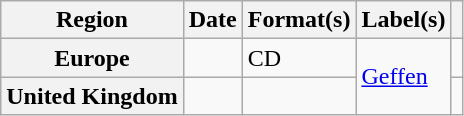<table class="wikitable plainrowheaders">
<tr>
<th scope="col">Region</th>
<th scope="col">Date</th>
<th scope="col">Format(s)</th>
<th scope="col">Label(s)</th>
<th scope="col"></th>
</tr>
<tr>
<th scope="row">Europe</th>
<td></td>
<td>CD</td>
<td rowspan="2"><a href='#'>Geffen</a></td>
<td></td>
</tr>
<tr>
<th scope="row">United Kingdom</th>
<td></td>
<td></td>
<td></td>
</tr>
</table>
